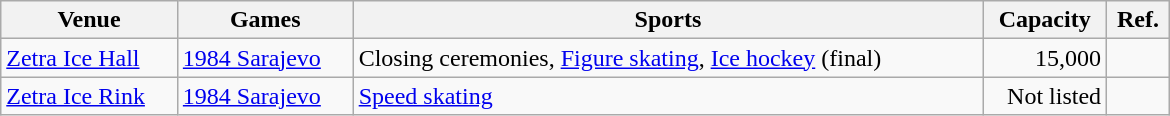<table class="wikitable sortable" width=780px>
<tr>
<th>Venue</th>
<th>Games</th>
<th>Sports</th>
<th>Capacity</th>
<th>Ref.</th>
</tr>
<tr>
<td><a href='#'>Zetra Ice Hall</a></td>
<td><a href='#'>1984 Sarajevo</a></td>
<td>Closing ceremonies, <a href='#'>Figure skating</a>, <a href='#'>Ice hockey</a> (final)</td>
<td align="right">15,000</td>
<td align=center></td>
</tr>
<tr>
<td><a href='#'>Zetra Ice Rink</a></td>
<td><a href='#'>1984 Sarajevo</a></td>
<td><a href='#'>Speed skating</a></td>
<td align="right">Not listed</td>
<td align=center></td>
</tr>
</table>
